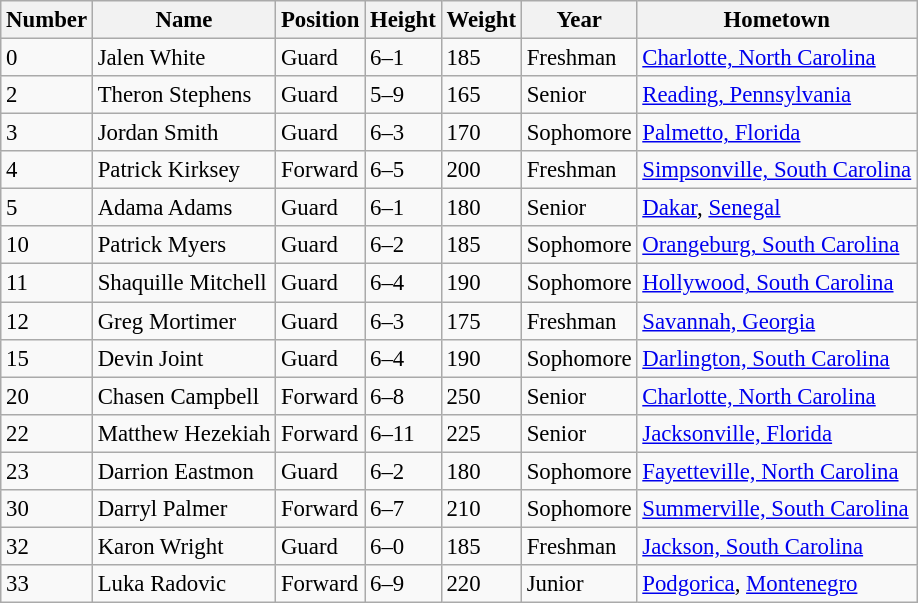<table class="wikitable sortable" style="font-size: 95%;">
<tr>
<th>Number</th>
<th>Name</th>
<th>Position</th>
<th>Height</th>
<th>Weight</th>
<th>Year</th>
<th>Hometown</th>
</tr>
<tr>
<td>0</td>
<td>Jalen White</td>
<td>Guard</td>
<td>6–1</td>
<td>185</td>
<td>Freshman</td>
<td><a href='#'>Charlotte, North Carolina</a></td>
</tr>
<tr>
<td>2</td>
<td>Theron Stephens</td>
<td>Guard</td>
<td>5–9</td>
<td>165</td>
<td>Senior</td>
<td><a href='#'>Reading, Pennsylvania</a></td>
</tr>
<tr>
<td>3</td>
<td>Jordan Smith</td>
<td>Guard</td>
<td>6–3</td>
<td>170</td>
<td>Sophomore</td>
<td><a href='#'>Palmetto, Florida</a></td>
</tr>
<tr>
<td>4</td>
<td>Patrick Kirksey</td>
<td>Forward</td>
<td>6–5</td>
<td>200</td>
<td>Freshman</td>
<td><a href='#'>Simpsonville, South Carolina</a></td>
</tr>
<tr>
<td>5</td>
<td>Adama Adams</td>
<td>Guard</td>
<td>6–1</td>
<td>180</td>
<td>Senior</td>
<td><a href='#'>Dakar</a>, <a href='#'>Senegal</a></td>
</tr>
<tr>
<td>10</td>
<td>Patrick Myers</td>
<td>Guard</td>
<td>6–2</td>
<td>185</td>
<td>Sophomore</td>
<td><a href='#'>Orangeburg, South Carolina</a></td>
</tr>
<tr>
<td>11</td>
<td>Shaquille Mitchell</td>
<td>Guard</td>
<td>6–4</td>
<td>190</td>
<td>Sophomore</td>
<td><a href='#'>Hollywood, South Carolina</a></td>
</tr>
<tr>
<td>12</td>
<td>Greg Mortimer</td>
<td>Guard</td>
<td>6–3</td>
<td>175</td>
<td>Freshman</td>
<td><a href='#'>Savannah, Georgia</a></td>
</tr>
<tr>
<td>15</td>
<td>Devin Joint</td>
<td>Guard</td>
<td>6–4</td>
<td>190</td>
<td>Sophomore</td>
<td><a href='#'>Darlington, South Carolina</a></td>
</tr>
<tr>
<td>20</td>
<td>Chasen Campbell</td>
<td>Forward</td>
<td>6–8</td>
<td>250</td>
<td>Senior</td>
<td><a href='#'>Charlotte, North Carolina</a></td>
</tr>
<tr>
<td>22</td>
<td>Matthew Hezekiah</td>
<td>Forward</td>
<td>6–11</td>
<td>225</td>
<td>Senior</td>
<td><a href='#'>Jacksonville, Florida</a></td>
</tr>
<tr>
<td>23</td>
<td>Darrion Eastmon</td>
<td>Guard</td>
<td>6–2</td>
<td>180</td>
<td>Sophomore</td>
<td><a href='#'>Fayetteville, North Carolina</a></td>
</tr>
<tr>
<td>30</td>
<td>Darryl Palmer</td>
<td>Forward</td>
<td>6–7</td>
<td>210</td>
<td>Sophomore</td>
<td><a href='#'>Summerville, South Carolina</a></td>
</tr>
<tr>
<td>32</td>
<td>Karon Wright</td>
<td>Guard</td>
<td>6–0</td>
<td>185</td>
<td>Freshman</td>
<td><a href='#'>Jackson, South Carolina</a></td>
</tr>
<tr>
<td>33</td>
<td>Luka Radovic</td>
<td>Forward</td>
<td>6–9</td>
<td>220</td>
<td>Junior</td>
<td><a href='#'>Podgorica</a>, <a href='#'>Montenegro</a></td>
</tr>
</table>
